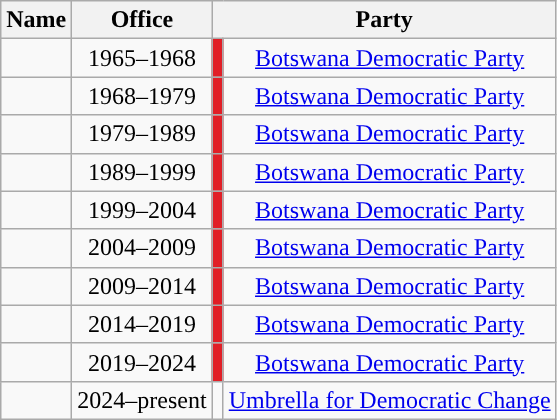<table class="wikitable" style="text-align:center">
<tr>
<th>Name</th>
<th>Office</th>
<th colspan="2">Party</th>
</tr>
<tr>
<td> </td>
<td>1965–1968</td>
<td style="background:#E11E26"></td>
<td><a href='#'>Botswana Democratic Party</a></td>
</tr>
<tr>
<td></td>
<td>1968–1979</td>
<td style="background:#E11E26"></td>
<td><a href='#'>Botswana Democratic Party</a></td>
</tr>
<tr>
<td> </td>
<td>1979–1989</td>
<td style="background:#E11E26"></td>
<td><a href='#'>Botswana Democratic Party</a></td>
</tr>
<tr>
<td></td>
<td>1989–1999</td>
<td style="background:#E11E26"></td>
<td><a href='#'>Botswana Democratic Party</a></td>
</tr>
<tr>
<td></td>
<td>1999–2004</td>
<td style="background:#E11E26"></td>
<td><a href='#'>Botswana Democratic Party</a></td>
</tr>
<tr>
<td></td>
<td>2004–2009</td>
<td style="background:#E11E26"></td>
<td><a href='#'>Botswana Democratic Party</a></td>
</tr>
<tr>
<td></td>
<td>2009–2014</td>
<td style="background:#E11E26"></td>
<td><a href='#'>Botswana Democratic Party</a></td>
</tr>
<tr>
<td></td>
<td>2014–2019</td>
<td style="background:#E11E26"></td>
<td><a href='#'>Botswana Democratic Party</a></td>
</tr>
<tr>
<td></td>
<td>2019–2024</td>
<td style="background:#E11E26"></td>
<td><a href='#'>Botswana Democratic Party</a></td>
</tr>
<tr>
<td></td>
<td>2024–present</td>
<td style="background:"></td>
<td><a href='#'>Umbrella for Democratic Change</a></td>
</tr>
</table>
